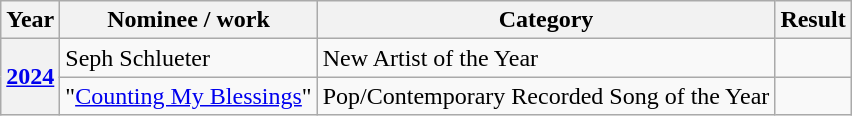<table class="wikitable plainrowheaders">
<tr>
<th>Year</th>
<th>Nominee / work</th>
<th>Category</th>
<th>Result</th>
</tr>
<tr>
<th rowspan="2" scope="row"><a href='#'>2024</a></th>
<td>Seph Schlueter</td>
<td>New Artist of the Year</td>
<td></td>
</tr>
<tr>
<td>"<a href='#'>Counting My Blessings</a>"</td>
<td>Pop/Contemporary Recorded Song of the Year</td>
<td></td>
</tr>
</table>
